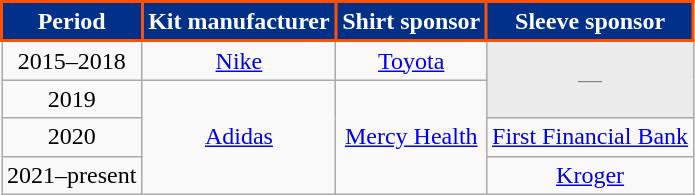<table class="wikitable" style="text-align:center">
<tr>
<th style="background:#003087;color:#FFFFFF;border:2px solid #FE5000">Period</th>
<th style="background:#003087;color:#FFFFFF;border:2px solid #FE5000">Kit manufacturer</th>
<th style="background:#003087;color:#FFFFFF;border:2px solid #FE5000">Shirt sponsor</th>
<th style="background:#003087;color:#FFFFFF;border:2px solid #FE5000">Sleeve sponsor</th>
</tr>
<tr>
<td>2015–2018</td>
<td rowspan=1><a href='#'>Nike</a></td>
<td rowspan=1><a href='#'>Toyota</a></td>
<td rowspan=2 style="background:#ececec;color:gray">—</td>
</tr>
<tr>
<td>2019</td>
<td rowspan="3"><a href='#'>Adidas</a></td>
<td rowspan="3"><a href='#'>Mercy Health</a></td>
</tr>
<tr>
<td>2020</td>
<td><a href='#'>First Financial Bank</a></td>
</tr>
<tr>
<td>2021–present</td>
<td><a href='#'>Kroger</a></td>
</tr>
</table>
